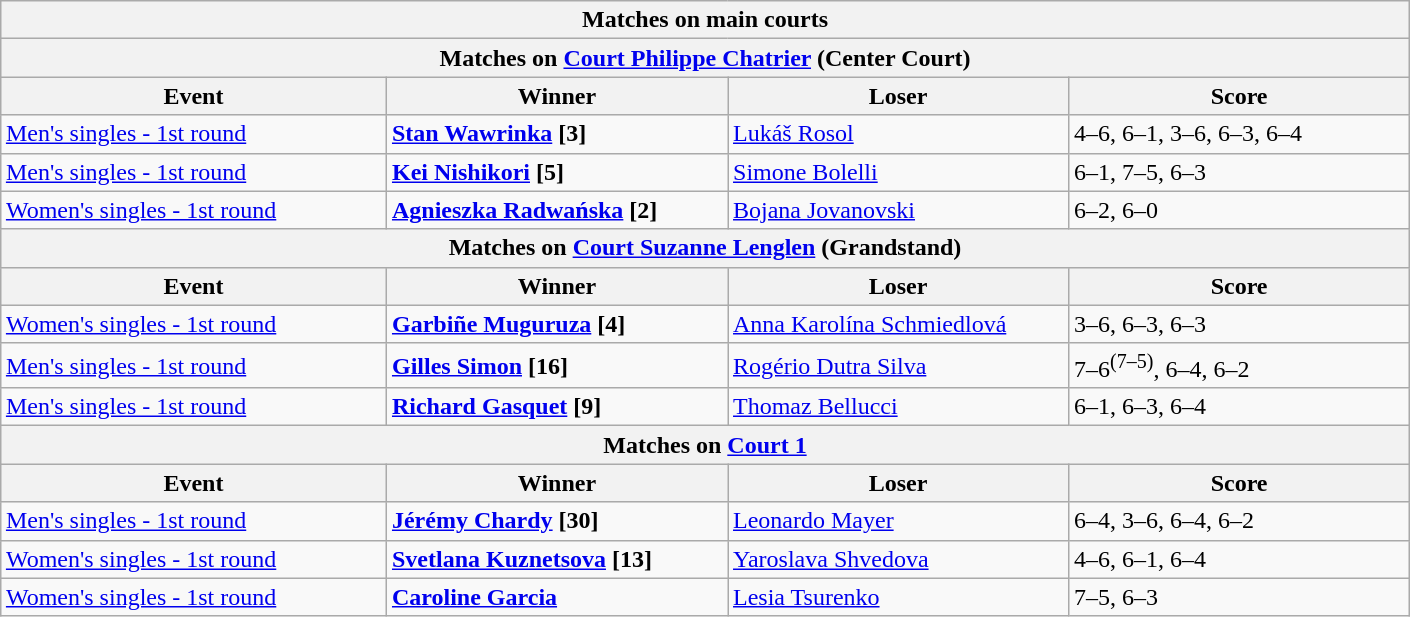<table class="wikitable collapsible uncollapsed" style=margin:auto>
<tr>
<th colspan=4 style=white-space:nowrap>Matches on main courts</th>
</tr>
<tr>
<th colspan=4><strong>Matches on <a href='#'>Court Philippe Chatrier</a> (Center Court)</strong></th>
</tr>
<tr>
<th width=250>Event</th>
<th width=220>Winner</th>
<th width=220>Loser</th>
<th width=220>Score</th>
</tr>
<tr>
<td><a href='#'>Men's singles - 1st round</a></td>
<td><strong> <a href='#'>Stan Wawrinka</a> [3]</strong></td>
<td> <a href='#'>Lukáš Rosol</a></td>
<td>4–6, 6–1, 3–6, 6–3, 6–4</td>
</tr>
<tr>
<td><a href='#'>Men's singles - 1st round</a></td>
<td><strong> <a href='#'>Kei Nishikori</a> [5]</strong></td>
<td> <a href='#'>Simone Bolelli</a></td>
<td>6–1, 7–5, 6–3</td>
</tr>
<tr>
<td><a href='#'>Women's singles - 1st round</a></td>
<td><strong> <a href='#'>Agnieszka Radwańska</a> [2]</strong></td>
<td> <a href='#'>Bojana Jovanovski</a></td>
<td>6–2, 6–0</td>
</tr>
<tr>
<th colspan=4><strong>Matches on <a href='#'>Court Suzanne Lenglen</a> (Grandstand)</strong></th>
</tr>
<tr>
<th width=250>Event</th>
<th width=220>Winner</th>
<th width=220>Loser</th>
<th width=220>Score</th>
</tr>
<tr>
<td><a href='#'>Women's singles - 1st round</a></td>
<td> <strong><a href='#'>Garbiñe Muguruza</a> [4]</strong></td>
<td> <a href='#'>Anna Karolína Schmiedlová</a></td>
<td>3–6, 6–3, 6–3</td>
</tr>
<tr>
<td><a href='#'>Men's singles - 1st round</a></td>
<td> <strong><a href='#'>Gilles Simon</a> [16]</strong></td>
<td> <a href='#'>Rogério Dutra Silva</a></td>
<td>7–6<sup>(7–5)</sup>, 6–4, 6–2</td>
</tr>
<tr>
<td><a href='#'>Men's singles - 1st round</a></td>
<td> <strong><a href='#'>Richard Gasquet</a> [9]</strong></td>
<td> <a href='#'>Thomaz Bellucci</a></td>
<td>6–1, 6–3, 6–4</td>
</tr>
<tr>
<th colspan=4><strong>Matches on <a href='#'>Court 1</a></strong></th>
</tr>
<tr>
<th width=250>Event</th>
<th width=220>Winner</th>
<th width=220>Loser</th>
<th width=220>Score</th>
</tr>
<tr>
<td><a href='#'>Men's singles - 1st round</a></td>
<td> <strong><a href='#'>Jérémy Chardy</a> [30]</strong></td>
<td> <a href='#'>Leonardo Mayer</a></td>
<td>6–4, 3–6, 6–4, 6–2</td>
</tr>
<tr>
<td><a href='#'>Women's singles - 1st round</a></td>
<td> <strong><a href='#'>Svetlana Kuznetsova</a> [13]</strong></td>
<td> <a href='#'>Yaroslava Shvedova</a></td>
<td>4–6, 6–1, 6–4</td>
</tr>
<tr>
<td><a href='#'>Women's singles - 1st round</a></td>
<td> <strong><a href='#'>Caroline Garcia</a></strong></td>
<td> <a href='#'>Lesia Tsurenko</a></td>
<td>7–5, 6–3</td>
</tr>
</table>
